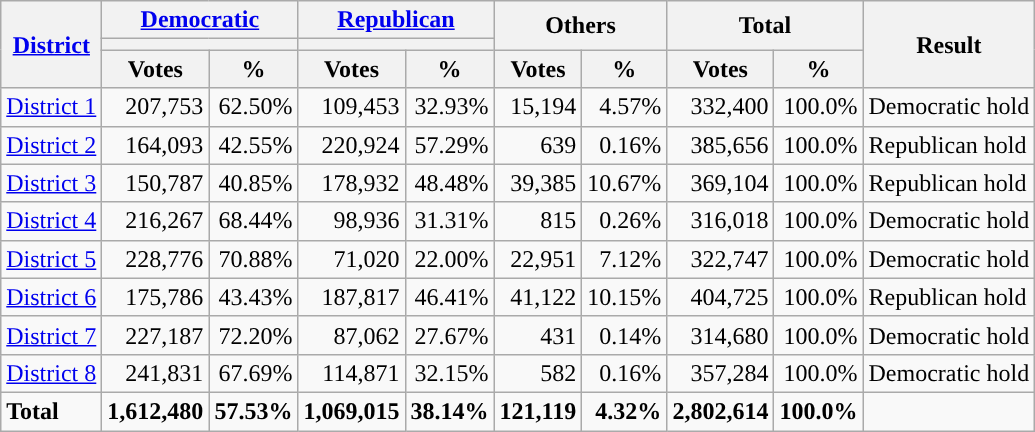<table class="wikitable plainrowheaders sortable" style="font-size:100%; text-align:right;">
<tr>
<th scope=col rowspan=3><a href='#'>District</a></th>
<th scope=col colspan=2><a href='#'>Democratic</a></th>
<th scope=col colspan=2><a href='#'>Republican</a></th>
<th scope=col colspan=2 rowspan=2>Others</th>
<th scope=col colspan=2 rowspan=2>Total</th>
<th scope=col rowspan=3>Result</th>
</tr>
<tr>
<th scope=col colspan=2 style="background:"></th>
<th scope=col colspan=2 style="background:"></th>
</tr>
<tr>
<th scope=col data-sort-type="number">Votes</th>
<th scope=col data-sort-type="number">%</th>
<th scope=col data-sort-type="number">Votes</th>
<th scope=col data-sort-type="number">%</th>
<th scope=col data-sort-type="number">Votes</th>
<th scope=col data-sort-type="number">%</th>
<th scope=col data-sort-type="number">Votes</th>
<th scope=col data-sort-type="number">%</th>
</tr>
<tr>
<td align=left><a href='#'>District 1</a></td>
<td>207,753</td>
<td>62.50%</td>
<td>109,453</td>
<td>32.93%</td>
<td>15,194</td>
<td>4.57%</td>
<td>332,400</td>
<td>100.0%</td>
<td align=left>Democratic hold</td>
</tr>
<tr>
<td align=left><a href='#'>District 2</a></td>
<td>164,093</td>
<td>42.55%</td>
<td>220,924</td>
<td>57.29%</td>
<td>639</td>
<td>0.16%</td>
<td>385,656</td>
<td>100.0%</td>
<td align=left>Republican hold</td>
</tr>
<tr>
<td align=left><a href='#'>District 3</a></td>
<td>150,787</td>
<td>40.85%</td>
<td>178,932</td>
<td>48.48%</td>
<td>39,385</td>
<td>10.67%</td>
<td>369,104</td>
<td>100.0%</td>
<td align=left>Republican hold</td>
</tr>
<tr>
<td align=left><a href='#'>District 4</a></td>
<td>216,267</td>
<td>68.44%</td>
<td>98,936</td>
<td>31.31%</td>
<td>815</td>
<td>0.26%</td>
<td>316,018</td>
<td>100.0%</td>
<td align=left>Democratic hold</td>
</tr>
<tr>
<td align=left><a href='#'>District 5</a></td>
<td>228,776</td>
<td>70.88%</td>
<td>71,020</td>
<td>22.00%</td>
<td>22,951</td>
<td>7.12%</td>
<td>322,747</td>
<td>100.0%</td>
<td align=left>Democratic hold</td>
</tr>
<tr>
<td align=left><a href='#'>District 6</a></td>
<td>175,786</td>
<td>43.43%</td>
<td>187,817</td>
<td>46.41%</td>
<td>41,122</td>
<td>10.15%</td>
<td>404,725</td>
<td>100.0%</td>
<td align=left>Republican hold</td>
</tr>
<tr>
<td align=left><a href='#'>District 7</a></td>
<td>227,187</td>
<td>72.20%</td>
<td>87,062</td>
<td>27.67%</td>
<td>431</td>
<td>0.14%</td>
<td>314,680</td>
<td>100.0%</td>
<td align=left>Democratic hold</td>
</tr>
<tr>
<td align=left><a href='#'>District 8</a></td>
<td>241,831</td>
<td>67.69%</td>
<td>114,871</td>
<td>32.15%</td>
<td>582</td>
<td>0.16%</td>
<td>357,284</td>
<td>100.0%</td>
<td align=left>Democratic hold</td>
</tr>
<tr class="sortbottom" style="font-weight:bold">
<td align=left>Total</td>
<td>1,612,480</td>
<td>57.53%</td>
<td>1,069,015</td>
<td>38.14%</td>
<td>121,119</td>
<td>4.32%</td>
<td>2,802,614</td>
<td>100.0%</td>
<td></td>
</tr>
</table>
